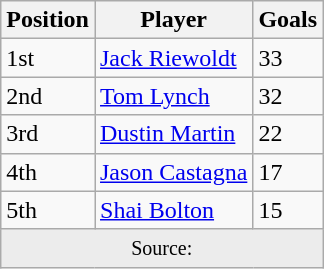<table class="wikitable">
<tr>
<th>Position</th>
<th>Player</th>
<th>Goals</th>
</tr>
<tr>
<td>1st</td>
<td><a href='#'>Jack Riewoldt</a></td>
<td>33</td>
</tr>
<tr>
<td>2nd</td>
<td><a href='#'>Tom Lynch</a></td>
<td>32</td>
</tr>
<tr>
<td>3rd</td>
<td><a href='#'>Dustin Martin</a></td>
<td>22</td>
</tr>
<tr>
<td>4th</td>
<td><a href='#'>Jason Castagna</a></td>
<td>17</td>
</tr>
<tr>
<td>5th</td>
<td><a href='#'>Shai Bolton</a></td>
<td>15</td>
</tr>
<tr>
<td colspan="3" style="text-align: center; background: #ececec;"><small>Source:</small></td>
</tr>
</table>
